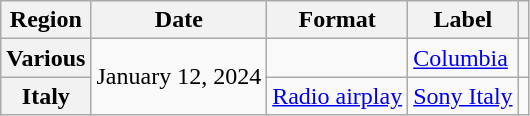<table class="wikitable plainrowheaders">
<tr>
<th scope="col">Region</th>
<th scope="col">Date</th>
<th scope="col">Format</th>
<th scope="col">Label</th>
<th scope="col"></th>
</tr>
<tr>
<th scope="row">Various</th>
<td rowspan="2">January 12, 2024</td>
<td></td>
<td><a href='#'>Columbia</a></td>
<td style="text-align:center"></td>
</tr>
<tr>
<th scope="row">Italy</th>
<td><a href='#'>Radio airplay</a></td>
<td><a href='#'>Sony Italy</a></td>
<td style="text-align:center"></td>
</tr>
</table>
